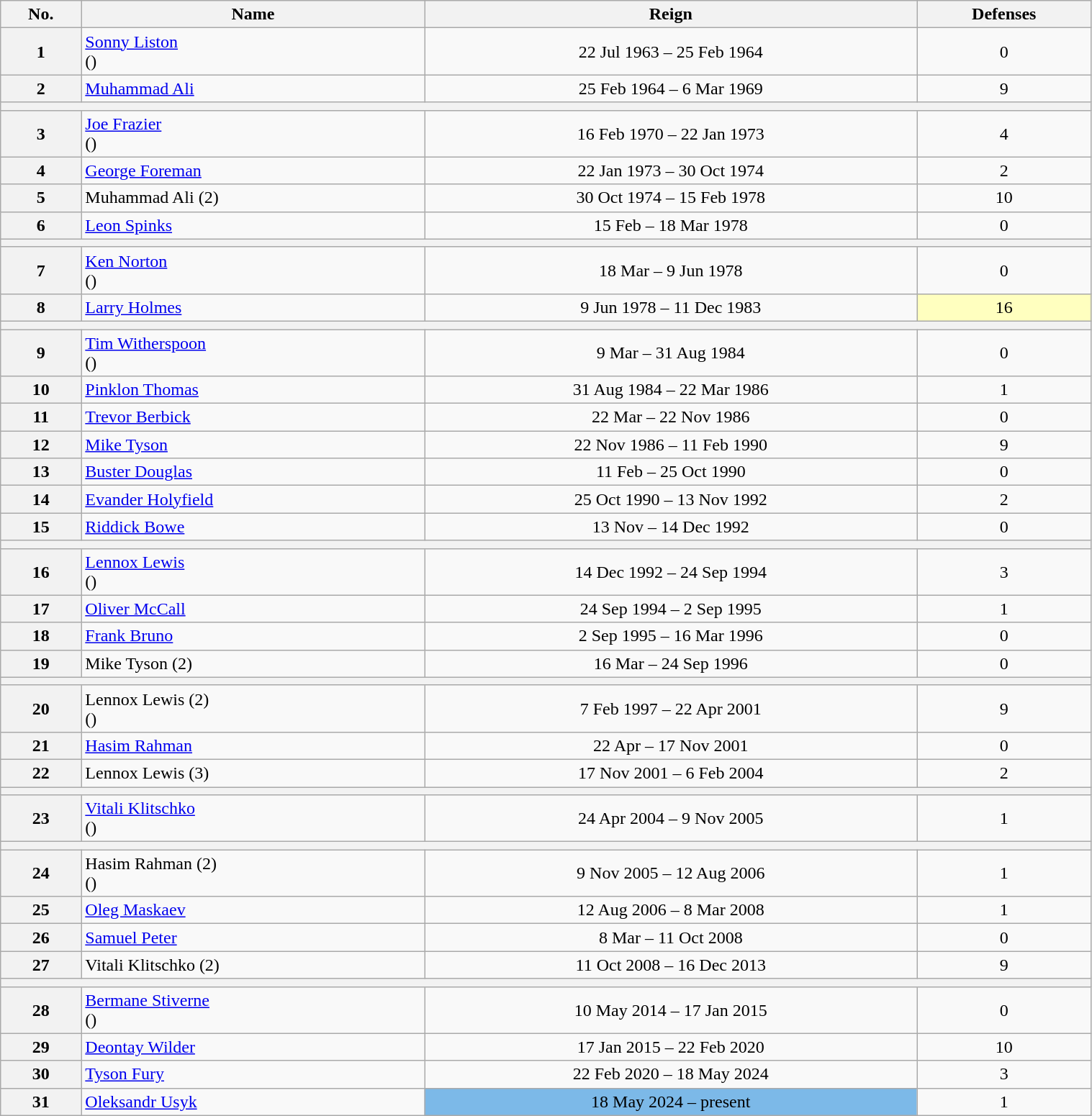<table class="wikitable sortable" style="width:80%;">
<tr>
<th>No.</th>
<th>Name</th>
<th>Reign</th>
<th>Defenses</th>
</tr>
<tr align=center>
<th>1</th>
<td align=left><a href='#'>Sonny Liston</a><br>()</td>
<td>22 Jul 1963 – 25 Feb 1964</td>
<td>0</td>
</tr>
<tr align=center>
<th>2</th>
<td align=left><a href='#'>Muhammad Ali</a></td>
<td>25 Feb 1964 – 6 Mar 1969</td>
<td>9</td>
</tr>
<tr align=center>
<th colspan=4></th>
</tr>
<tr align=center>
<th>3</th>
<td align=left><a href='#'>Joe Frazier</a><br>()</td>
<td>16 Feb 1970 – 22 Jan 1973</td>
<td>4</td>
</tr>
<tr align=center>
<th>4</th>
<td align=left><a href='#'>George Foreman</a></td>
<td>22 Jan 1973 – 30 Oct 1974</td>
<td>2</td>
</tr>
<tr align=center>
<th>5</th>
<td align=left>Muhammad Ali (2)</td>
<td>30 Oct 1974 – 15 Feb 1978</td>
<td>10</td>
</tr>
<tr align=center>
<th>6</th>
<td align=left><a href='#'>Leon Spinks</a></td>
<td>15 Feb – 18 Mar 1978</td>
<td>0</td>
</tr>
<tr align=center>
<th colspan=4></th>
</tr>
<tr align=center>
<th>7</th>
<td align=left><a href='#'>Ken Norton</a><br>()</td>
<td>18 Mar – 9 Jun 1978</td>
<td>0</td>
</tr>
<tr align=center>
<th>8</th>
<td align=left><a href='#'>Larry Holmes</a></td>
<td>9 Jun 1978 – 11 Dec 1983</td>
<td style="background:#ffffbf;">16</td>
</tr>
<tr align=center>
<th colspan=4></th>
</tr>
<tr align=center>
<th>9</th>
<td align=left><a href='#'>Tim Witherspoon</a><br>()</td>
<td>9 Mar – 31 Aug 1984</td>
<td>0</td>
</tr>
<tr align=center>
<th>10</th>
<td align=left><a href='#'>Pinklon Thomas</a></td>
<td>31 Aug 1984 – 22 Mar 1986</td>
<td>1</td>
</tr>
<tr align=center>
<th>11</th>
<td align=left><a href='#'>Trevor Berbick</a></td>
<td>22 Mar – 22 Nov 1986</td>
<td>0</td>
</tr>
<tr align=center>
<th>12</th>
<td align=left><a href='#'>Mike Tyson</a></td>
<td>22 Nov 1986 – 11 Feb 1990</td>
<td>9</td>
</tr>
<tr align=center>
<th>13</th>
<td align=left><a href='#'>Buster Douglas</a></td>
<td>11 Feb – 25 Oct 1990</td>
<td>0</td>
</tr>
<tr align=center>
<th>14</th>
<td align=left><a href='#'>Evander Holyfield</a></td>
<td>25 Oct 1990 – 13 Nov 1992</td>
<td>2</td>
</tr>
<tr align=center>
<th>15</th>
<td align=left><a href='#'>Riddick Bowe</a></td>
<td>13 Nov – 14 Dec 1992</td>
<td>0</td>
</tr>
<tr align=center>
<th colspan=4></th>
</tr>
<tr align=center>
<th>16</th>
<td align=left><a href='#'>Lennox Lewis</a><br>()</td>
<td>14 Dec 1992 – 24 Sep 1994</td>
<td>3</td>
</tr>
<tr align=center>
<th>17</th>
<td align=left><a href='#'>Oliver McCall</a></td>
<td>24 Sep 1994 – 2 Sep 1995</td>
<td>1</td>
</tr>
<tr align=center>
<th>18</th>
<td align=left><a href='#'>Frank Bruno</a></td>
<td>2 Sep 1995 – 16 Mar 1996</td>
<td>0</td>
</tr>
<tr align=center>
<th>19</th>
<td align=left>Mike Tyson (2)</td>
<td>16 Mar – 24 Sep 1996</td>
<td>0</td>
</tr>
<tr align=center>
<th colspan=4></th>
</tr>
<tr align=center>
<th>20</th>
<td align=left>Lennox Lewis (2)<br>()</td>
<td>7 Feb 1997 – 22 Apr 2001</td>
<td>9</td>
</tr>
<tr align=center>
<th>21</th>
<td align=left><a href='#'>Hasim Rahman</a></td>
<td>22 Apr – 17 Nov 2001</td>
<td>0</td>
</tr>
<tr align=center>
<th>22</th>
<td align=left>Lennox Lewis (3)</td>
<td>17 Nov 2001 – 6 Feb 2004</td>
<td>2</td>
</tr>
<tr align=center>
<th colspan=4></th>
</tr>
<tr align=center>
<th>23</th>
<td align=left><a href='#'>Vitali Klitschko</a><br>()</td>
<td>24 Apr 2004 – 9 Nov 2005</td>
<td>1</td>
</tr>
<tr align=center>
<th colspan=4></th>
</tr>
<tr align=center>
<th>24</th>
<td align=left>Hasim Rahman (2)<br>()</td>
<td>9 Nov 2005 – 12 Aug 2006</td>
<td>1</td>
</tr>
<tr align=center>
<th>25</th>
<td align=left><a href='#'>Oleg Maskaev</a></td>
<td>12 Aug 2006 – 8 Mar 2008</td>
<td>1</td>
</tr>
<tr align=center>
<th>26</th>
<td align=left><a href='#'>Samuel Peter</a></td>
<td>8 Mar – 11 Oct 2008</td>
<td>0</td>
</tr>
<tr align=center>
<th>27</th>
<td align=left>Vitali Klitschko (2)</td>
<td>11 Oct 2008 – 16 Dec 2013</td>
<td>9</td>
</tr>
<tr align=center>
<th colspan=4></th>
</tr>
<tr align=center>
<th>28</th>
<td align=left><a href='#'>Bermane Stiverne</a><br>()</td>
<td>10 May 2014 – 17 Jan 2015</td>
<td>0</td>
</tr>
<tr align=center>
<th>29</th>
<td align=left><a href='#'>Deontay Wilder</a></td>
<td>17 Jan 2015 – 22 Feb 2020</td>
<td>10</td>
</tr>
<tr align=center>
<th>30</th>
<td align=left><a href='#'>Tyson Fury</a></td>
<td>22 Feb 2020 – 18 May 2024</td>
<td>3</td>
</tr>
<tr align=center>
<th>31</th>
<td align=left><a href='#'>Oleksandr Usyk</a></td>
<td style="background:#7CB9E8;">18 May 2024 – present</td>
<td>1</td>
</tr>
</table>
